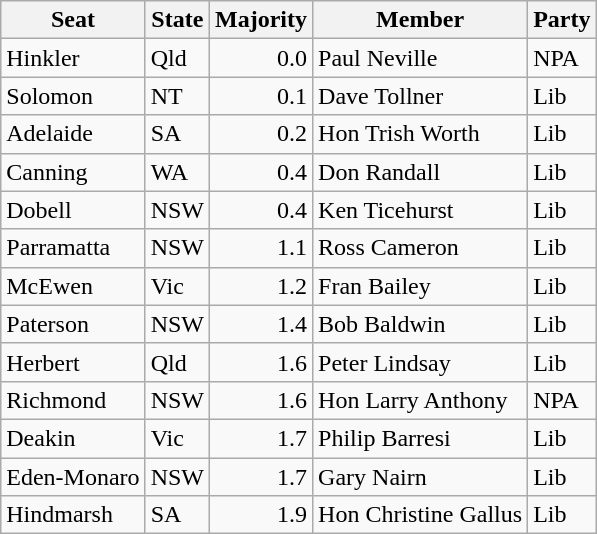<table class="wikitable">
<tr>
<th>Seat</th>
<th>State</th>
<th>Majority</th>
<th>Member</th>
<th>Party</th>
</tr>
<tr>
<td>Hinkler</td>
<td>Qld</td>
<td style="text-align:right;">0.0</td>
<td>Paul Neville</td>
<td>NPA</td>
</tr>
<tr>
<td>Solomon</td>
<td>NT</td>
<td style="text-align:right;">0.1</td>
<td>Dave Tollner</td>
<td>Lib</td>
</tr>
<tr>
<td>Adelaide</td>
<td>SA</td>
<td style="text-align:right;">0.2</td>
<td>Hon Trish Worth</td>
<td>Lib</td>
</tr>
<tr>
<td>Canning</td>
<td>WA</td>
<td style="text-align:right;">0.4</td>
<td>Don Randall</td>
<td>Lib</td>
</tr>
<tr>
<td>Dobell</td>
<td>NSW</td>
<td style="text-align:right;">0.4</td>
<td>Ken Ticehurst</td>
<td>Lib</td>
</tr>
<tr>
<td>Parramatta</td>
<td>NSW</td>
<td style="text-align:right;">1.1</td>
<td>Ross Cameron</td>
<td>Lib</td>
</tr>
<tr>
<td>McEwen</td>
<td>Vic</td>
<td style="text-align:right;">1.2</td>
<td>Fran Bailey</td>
<td>Lib</td>
</tr>
<tr>
<td>Paterson</td>
<td>NSW</td>
<td style="text-align:right;">1.4</td>
<td>Bob Baldwin</td>
<td>Lib</td>
</tr>
<tr>
<td>Herbert</td>
<td>Qld</td>
<td style="text-align:right;">1.6</td>
<td>Peter Lindsay</td>
<td>Lib</td>
</tr>
<tr>
<td>Richmond</td>
<td>NSW</td>
<td style="text-align:right;">1.6</td>
<td>Hon Larry Anthony</td>
<td>NPA</td>
</tr>
<tr>
<td>Deakin</td>
<td>Vic</td>
<td style="text-align:right;">1.7</td>
<td>Philip Barresi</td>
<td>Lib</td>
</tr>
<tr>
<td>Eden-Monaro</td>
<td>NSW</td>
<td style="text-align:right;">1.7</td>
<td>Gary Nairn</td>
<td>Lib</td>
</tr>
<tr>
<td>Hindmarsh</td>
<td>SA</td>
<td style="text-align:right;">1.9</td>
<td>Hon Christine Gallus</td>
<td>Lib</td>
</tr>
</table>
